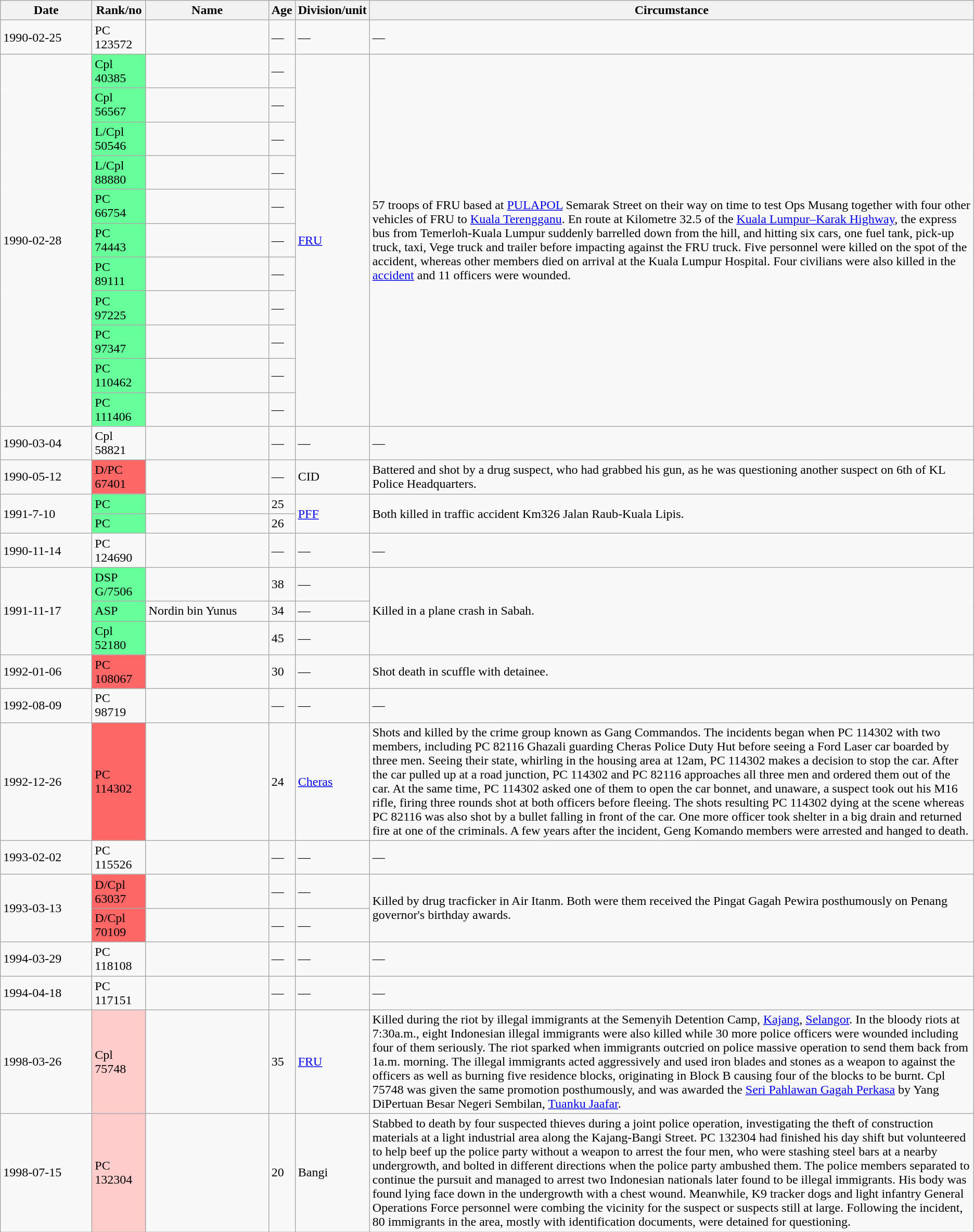<table class="wikitable sortable">
<tr>
<th style="width:110px;">Date</th>
<th>Rank/no</th>
<th style="width:150px;">Name</th>
<th>Age</th>
<th>Division/unit</th>
<th>Circumstance</th>
</tr>
<tr>
<td>1990-02-25</td>
<td>PC 123572</td>
<td></td>
<td>—</td>
<td>—</td>
<td>—</td>
</tr>
<tr>
<td rowspan=11>1990-02-28</td>
<td style="background:#6f9;">Cpl 40385</td>
<td></td>
<td>—</td>
<td rowspan=11><a href='#'>FRU</a></td>
<td rowspan=11>57 troops of FRU based at <a href='#'>PULAPOL</a> Semarak Street on their way on time to test Ops Musang together with four other vehicles of FRU to <a href='#'>Kuala Terengganu</a>. En route at Kilometre 32.5 of the <a href='#'>Kuala Lumpur–Karak Highway</a>, the express bus from Temerloh-Kuala Lumpur suddenly barrelled down from the hill, and hitting six cars, one fuel tank, pick-up truck, taxi, Vege truck and trailer before impacting against the FRU truck. Five personnel were killed on the spot of the accident, whereas other members died on arrival at the Kuala Lumpur Hospital. Four civilians were also killed in the <a href='#'>accident</a> and 11 officers were wounded.</td>
</tr>
<tr>
<td style="background:#6f9;">Cpl 56567</td>
<td></td>
<td>—</td>
</tr>
<tr>
<td style="background:#6f9;">L/Cpl 50546</td>
<td></td>
<td>—</td>
</tr>
<tr>
<td style="background:#6f9;">L/Cpl 88880</td>
<td></td>
<td>—</td>
</tr>
<tr>
<td style="background:#6f9;">PC 66754</td>
<td></td>
<td>—</td>
</tr>
<tr>
<td style="background:#6f9;">PC 74443</td>
<td></td>
<td>—</td>
</tr>
<tr>
<td style="background:#6f9;">PC 89111</td>
<td></td>
<td>—</td>
</tr>
<tr>
<td style="background:#6f9;">PC 97225</td>
<td></td>
<td>—</td>
</tr>
<tr>
<td style="background:#6f9;">PC 97347</td>
<td></td>
<td>—</td>
</tr>
<tr>
<td style="background:#6f9;">PC 110462</td>
<td></td>
<td>—</td>
</tr>
<tr>
<td style="background:#6f9;">PC 111406</td>
<td></td>
<td>—</td>
</tr>
<tr>
<td>1990-03-04</td>
<td>Cpl 58821</td>
<td></td>
<td>—</td>
<td>—</td>
<td>—</td>
</tr>
<tr>
<td>1990-05-12</td>
<td style="background:#f66;">D/PC 67401</td>
<td></td>
<td>—</td>
<td>CID</td>
<td>Battered and shot by a drug suspect, who had grabbed his gun, as he was questioning another suspect on 6th of KL Police Headquarters.</td>
</tr>
<tr>
<td rowspan=2>1991-7-10</td>
<td style="background:#6f9;">PC</td>
<td></td>
<td>25</td>
<td rowspan=2><a href='#'>PFF</a></td>
<td rowspan=2>Both killed in traffic accident Km326 Jalan Raub-Kuala Lipis.</td>
</tr>
<tr>
<td style="background:#6f9;">PC</td>
<td></td>
<td>26</td>
</tr>
<tr>
<td>1990-11-14</td>
<td>PC 124690</td>
<td></td>
<td>—</td>
<td>—</td>
<td>—</td>
</tr>
<tr>
<td rowspan=3>1991-11-17</td>
<td style="background:#6f9;">DSP G/7506</td>
<td></td>
<td>38</td>
<td>—</td>
<td rowspan=3>Killed in a plane crash in Sabah.</td>
</tr>
<tr>
<td style="background:#6f9;">ASP</td>
<td>Nordin bin Yunus</td>
<td>34</td>
<td>—</td>
</tr>
<tr>
<td style="background:#6f9;">Cpl 52180</td>
<td></td>
<td>45</td>
<td>—</td>
</tr>
<tr>
<td>1992-01-06</td>
<td style="background:#f66;">PC 108067</td>
<td></td>
<td>30</td>
<td>—</td>
<td>Shot death in scuffle with detainee.</td>
</tr>
<tr>
<td>1992-08-09</td>
<td>PC 98719</td>
<td></td>
<td>—</td>
<td>—</td>
<td>—</td>
</tr>
<tr>
<td>1992-12-26</td>
<td style="background:#f66;">PC 114302</td>
<td></td>
<td>24</td>
<td><a href='#'>Cheras</a></td>
<td>Shots and killed by the crime group known as Gang Commandos. The incidents began when PC 114302 with two members, including PC 82116 Ghazali guarding Cheras Police Duty Hut before seeing a Ford Laser car boarded by three men. Seeing their state, whirling in the housing area at 12am, PC 114302 makes a decision to stop the car. After the car pulled up at a road junction, PC 114302 and PC 82116 approaches all three men and ordered them out of the car. At the same time, PC 114302 asked one of them to open the car bonnet, and unaware, a suspect took out his M16 rifle, firing three rounds shot at both officers before fleeing. The shots resulting PC 114302 dying at the scene whereas PC 82116 was also shot by a bullet falling in front of the car. One more officer took shelter in a big drain and returned fire at one of the criminals. A few years after the incident, Geng Komando members were arrested and hanged to death.</td>
</tr>
<tr>
<td>1993-02-02</td>
<td>PC 115526</td>
<td></td>
<td>—</td>
<td>—</td>
<td>—</td>
</tr>
<tr>
<td rowspan=2>1993-03-13</td>
<td style="background:#f66;">D/Cpl 63037</td>
<td></td>
<td>—</td>
<td>—</td>
<td rowspan=2>Killed by drug tracficker in Air Itanm. Both were them received the Pingat Gagah Pewira posthumously on Penang governor's birthday awards.</td>
</tr>
<tr>
<td style="background:#f66;">D/Cpl 70109</td>
<td></td>
<td>—</td>
<td>—</td>
</tr>
<tr>
<td>1994-03-29</td>
<td>PC 118108</td>
<td></td>
<td>—</td>
<td>—</td>
<td>—</td>
</tr>
<tr>
<td>1994-04-18</td>
<td>PC 117151</td>
<td></td>
<td>—</td>
<td>—</td>
<td>—</td>
</tr>
<tr>
<td>1998-03-26</td>
<td style="background:#fcc;">Cpl 75748</td>
<td></td>
<td>35</td>
<td><a href='#'>FRU</a></td>
<td>Killed during the riot by illegal immigrants at the Semenyih Detention Camp, <a href='#'>Kajang</a>, <a href='#'>Selangor</a>. In the bloody riots at 7:30a.m., eight Indonesian illegal immigrants were also killed while 30 more police officers were wounded including four of them seriously. The riot sparked when immigrants outcried on police massive operation to send them back from 1a.m. morning. The illegal immigrants acted aggressively and used iron blades and stones as a weapon to against the officers as well as burning five residence blocks, originating in Block B causing four of the blocks to be burnt. Cpl 75748 was given the same promotion posthumously, and was awarded the <a href='#'>Seri Pahlawan Gagah Perkasa</a> by Yang DiPertuan Besar Negeri Sembilan, <a href='#'>Tuanku Jaafar</a>.</td>
</tr>
<tr 1998-02-02 L/Cpl Kamaruzaman Musa - Shot during s firefight during a robbery ambush of a gambling den in Seberang Perai Selatan during the Kongsi Raya festival>
<td>1998-07-15</td>
<td style="background:#fcc;">PC 132304</td>
<td></td>
<td>20</td>
<td>Bangi</td>
<td>Stabbed to death by four suspected thieves during a joint police operation, investigating the theft of construction materials at a light industrial area along the Kajang-Bangi Street. PC 132304 had finished his day shift but volunteered to help beef up the police party without a weapon to arrest the four men, who were stashing steel bars at a nearby undergrowth, and bolted in different directions when the police party ambushed them. The police members separated to continue the pursuit and managed to arrest two Indonesian nationals later found to be illegal immigrants. His body was found lying face down in the undergrowth with a chest wound. Meanwhile, K9 tracker dogs and light infantry General Operations Force personnel were combing the vicinity for the suspect or suspects still at large. Following the incident, 80 immigrants in the area, mostly with identification documents, were detained for questioning.</td>
</tr>
</table>
